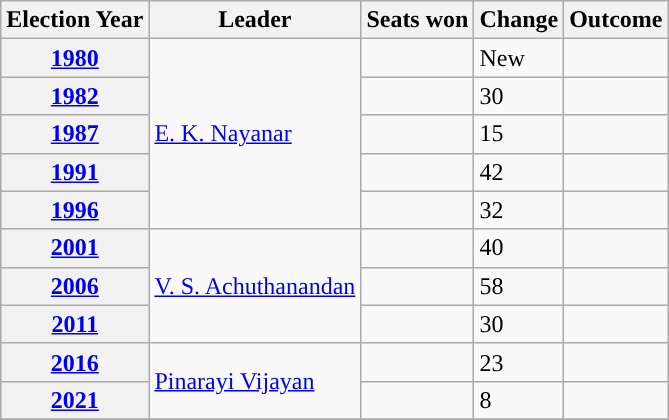<table class="wikitable sortable">
<tr>
<th Style="background-color:">Election Year</th>
<th Style="background-color:">Leader</th>
<th Style="background-color:">Seats won</th>
<th Style="background-color:">Change</th>
<th Style="background-color:">Outcome</th>
</tr>
<tr>
<th><a href='#'>1980</a></th>
<td rowspan=5><a href='#'>E. K. Nayanar</a></td>
<td></td>
<td>New</td>
<td></td>
</tr>
<tr>
<th><a href='#'>1982</a></th>
<td></td>
<td> 30</td>
<td></td>
</tr>
<tr>
<th><a href='#'>1987</a></th>
<td></td>
<td> 15</td>
<td></td>
</tr>
<tr>
<th><a href='#'>1991</a></th>
<td></td>
<td> 42</td>
<td></td>
</tr>
<tr>
<th><a href='#'>1996</a></th>
<td></td>
<td> 32</td>
<td></td>
</tr>
<tr>
<th><a href='#'>2001</a></th>
<td rowspan=3><a href='#'>V. S. Achuthanandan</a></td>
<td></td>
<td> 40</td>
<td></td>
</tr>
<tr>
<th><a href='#'>2006</a></th>
<td></td>
<td> 58</td>
<td></td>
</tr>
<tr>
<th><a href='#'>2011</a></th>
<td></td>
<td> 30</td>
<td></td>
</tr>
<tr>
<th><a href='#'>2016</a></th>
<td rowspan=2><a href='#'>Pinarayi Vijayan</a></td>
<td></td>
<td> 23</td>
<td></td>
</tr>
<tr>
<th><a href='#'>2021</a></th>
<td></td>
<td> 8</td>
<td></td>
</tr>
<tr>
</tr>
</table>
